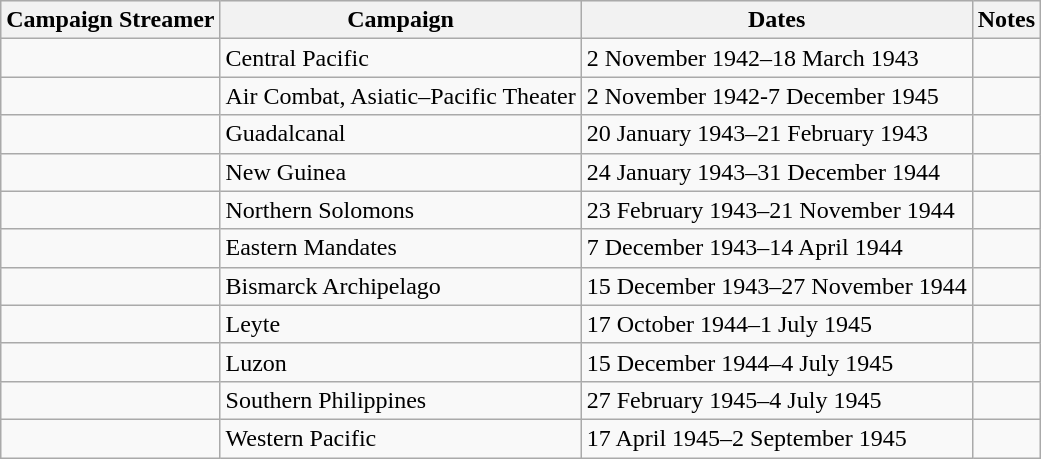<table class="wikitable">
<tr style="background:#efefef;">
<th>Campaign Streamer</th>
<th>Campaign</th>
<th>Dates</th>
<th>Notes</th>
</tr>
<tr>
<td></td>
<td>Central Pacific</td>
<td>2 November 1942–18 March 1943</td>
<td></td>
</tr>
<tr>
<td></td>
<td>Air Combat, Asiatic–Pacific Theater</td>
<td>2 November 1942-7 December 1945</td>
<td></td>
</tr>
<tr>
<td></td>
<td>Guadalcanal</td>
<td>20 January 1943–21 February 1943</td>
<td></td>
</tr>
<tr>
<td></td>
<td>New Guinea</td>
<td>24 January 1943–31 December 1944</td>
<td></td>
</tr>
<tr>
<td></td>
<td>Northern Solomons</td>
<td>23 February 1943–21 November 1944</td>
<td></td>
</tr>
<tr>
<td></td>
<td>Eastern Mandates</td>
<td>7 December 1943–14 April 1944</td>
<td></td>
</tr>
<tr>
<td></td>
<td>Bismarck Archipelago</td>
<td>15 December 1943–27 November 1944</td>
<td></td>
</tr>
<tr>
<td></td>
<td>Leyte</td>
<td>17 October 1944–1 July 1945</td>
<td></td>
</tr>
<tr>
<td></td>
<td>Luzon</td>
<td>15 December 1944–4 July 1945</td>
<td></td>
</tr>
<tr>
<td></td>
<td>Southern Philippines</td>
<td>27 February 1945–4 July 1945</td>
<td></td>
</tr>
<tr>
<td></td>
<td>Western Pacific</td>
<td>17 April 1945–2 September 1945</td>
<td></td>
</tr>
</table>
